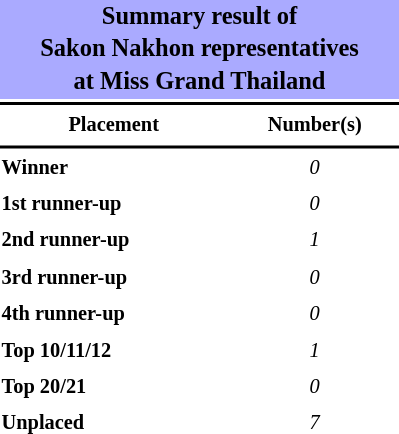<table style="width: 270px; font-size:85%; line-height:1.5em;">
<tr>
<th colspan="2" align="center" style="background:#AAF;"><big>Summary result of<br>Sakon Nakhon representatives<br>at Miss Grand Thailand</big></th>
</tr>
<tr>
<td colspan="2" style="background:black"></td>
</tr>
<tr>
<th scope="col">Placement</th>
<th scope="col">Number(s)</th>
</tr>
<tr>
<td colspan="2" style="background:black"></td>
</tr>
<tr>
<td align="left"><strong>Winner</strong></td>
<td align="center"><em>0</em></td>
</tr>
<tr>
<td align="left"><strong>1st runner-up</strong></td>
<td align="center"><em>0</em></td>
</tr>
<tr>
<td align="left"><strong>2nd runner-up</strong></td>
<td align="center"><em>1</em></td>
</tr>
<tr>
<td align="left"><strong>3rd runner-up</strong></td>
<td align="center"><em>0</em></td>
</tr>
<tr>
<td align="left"><strong>4th runner-up</strong></td>
<td align="center"><em>0</em></td>
</tr>
<tr>
<td align="left"><strong>Top 10/11/12</strong></td>
<td align="center"><em>1</em></td>
</tr>
<tr>
<td align="left"><strong>Top 20/21</strong></td>
<td align="center"><em>0</em></td>
</tr>
<tr>
<td align="left"><strong>Unplaced</strong></td>
<td align="center"><em>7</em></td>
</tr>
</table>
